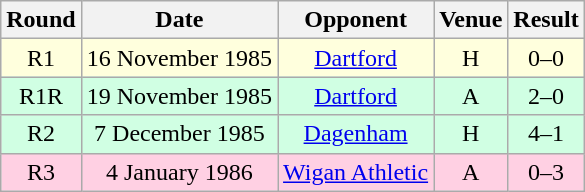<table class="wikitable" style="text-align:center">
<tr>
<th>Round</th>
<th>Date</th>
<th>Opponent</th>
<th>Venue</th>
<th>Result</th>
</tr>
<tr style="background-color: #ffffdd;">
<td>R1</td>
<td>16 November 1985</td>
<td><a href='#'>Dartford</a></td>
<td>H</td>
<td>0–0</td>
</tr>
<tr style="background-color: #d0ffe3;">
<td>R1R</td>
<td>19 November 1985</td>
<td><a href='#'>Dartford</a></td>
<td>A</td>
<td>2–0</td>
</tr>
<tr style="background-color: #d0ffe3;">
<td>R2</td>
<td>7 December 1985</td>
<td><a href='#'>Dagenham</a></td>
<td>H</td>
<td>4–1</td>
</tr>
<tr style="background-color: #ffd0e3;">
<td>R3</td>
<td>4 January 1986</td>
<td><a href='#'>Wigan Athletic</a></td>
<td>A</td>
<td>0–3</td>
</tr>
</table>
